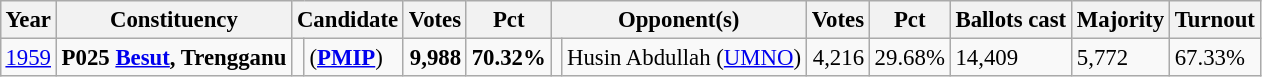<table class="wikitable" style="margin:0.5em ; font-size:95%">
<tr>
<th>Year</th>
<th>Constituency</th>
<th colspan=2>Candidate</th>
<th>Votes</th>
<th>Pct</th>
<th colspan=2>Opponent(s)</th>
<th>Votes</th>
<th>Pct</th>
<th>Ballots cast</th>
<th>Majority</th>
<th>Turnout</th>
</tr>
<tr>
<td><a href='#'>1959</a></td>
<td><strong>P025 <a href='#'>Besut</a>, Trengganu</strong></td>
<td></td>
<td> (<a href='#'><strong>PMIP</strong></a>)</td>
<td align=right><strong>9,988</strong></td>
<td><strong>70.32%</strong></td>
<td></td>
<td>Husin Abdullah (<a href='#'>UMNO</a>)</td>
<td align=right>4,216</td>
<td>29.68%</td>
<td>14,409</td>
<td>5,772</td>
<td>67.33%</td>
</tr>
</table>
